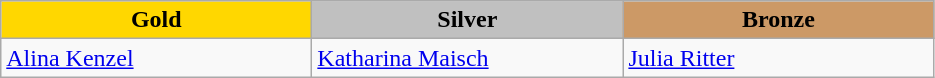<table class="wikitable" style="text-align:left">
<tr align="center">
<td width=200 bgcolor=gold><strong>Gold</strong></td>
<td width=200 bgcolor=silver><strong>Silver</strong></td>
<td width=200 bgcolor=CC9966><strong>Bronze</strong></td>
</tr>
<tr>
<td><a href='#'>Alina Kenzel</a><br></td>
<td><a href='#'>Katharina Maisch</a><br></td>
<td><a href='#'>Julia Ritter</a><br></td>
</tr>
</table>
